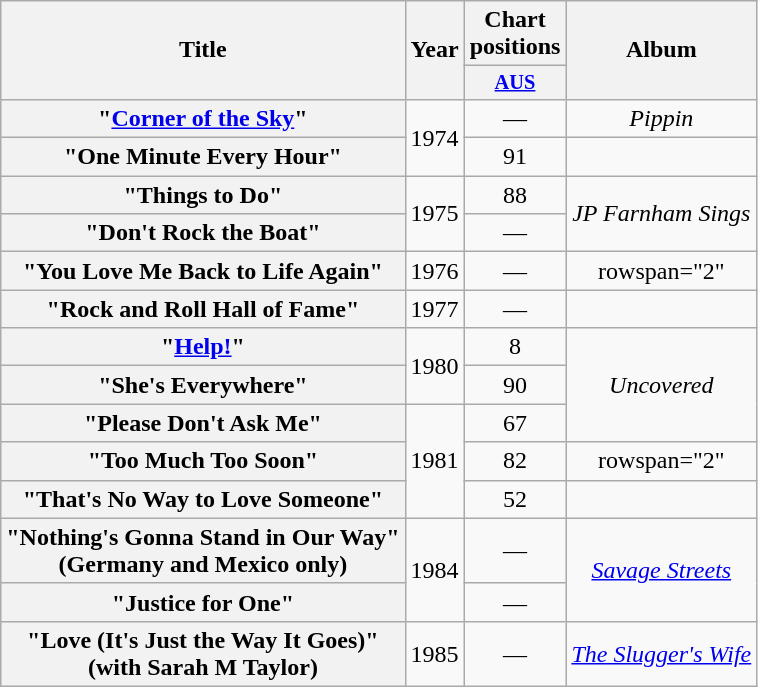<table class="wikitable plainrowheaders" style="text-align:center;">
<tr>
<th rowspan="2">Title</th>
<th rowspan="2">Year</th>
<th colspan="1">Chart positions</th>
<th rowspan="2">Album</th>
</tr>
<tr>
<th scope="col" style="width:3em;font-size:85%;"><a href='#'>AUS</a><br></th>
</tr>
<tr>
<th scope="row">"<a href='#'>Corner of the Sky</a>"</th>
<td rowspan="2">1974</td>
<td>—</td>
<td><em>Pippin</em></td>
</tr>
<tr>
<th scope="row">"One Minute Every Hour"</th>
<td>91</td>
<td></td>
</tr>
<tr>
<th scope="row">"Things to Do"</th>
<td rowspan="2">1975</td>
<td>88</td>
<td rowspan="2"><em>JP Farnham Sings</em></td>
</tr>
<tr>
<th scope="row">"Don't Rock the Boat"</th>
<td>—</td>
</tr>
<tr>
<th scope="row">"You Love Me Back to Life Again"</th>
<td>1976</td>
<td>—</td>
<td>rowspan="2" </td>
</tr>
<tr>
<th scope="row">"Rock and Roll Hall of Fame"</th>
<td>1977</td>
<td>—</td>
</tr>
<tr>
<th scope="row">"<a href='#'>Help!</a>"</th>
<td rowspan="2">1980</td>
<td>8</td>
<td rowspan="3"><em>Uncovered</em></td>
</tr>
<tr>
<th scope="row">"She's Everywhere"</th>
<td>90</td>
</tr>
<tr>
<th scope="row">"Please Don't Ask Me"</th>
<td rowspan="3">1981</td>
<td>67</td>
</tr>
<tr>
<th scope="row">"Too Much Too Soon"</th>
<td>82</td>
<td>rowspan="2" </td>
</tr>
<tr>
<th scope="row">"That's No Way to Love Someone"</th>
<td>52</td>
</tr>
<tr>
<th scope="row">"Nothing's Gonna Stand in Our Way" <br> (Germany and Mexico only)</th>
<td rowspan="2">1984</td>
<td>—</td>
<td rowspan="2"><em><a href='#'>Savage Streets</a></em></td>
</tr>
<tr>
<th scope="row">"Justice for One"</th>
<td>—</td>
</tr>
<tr>
<th scope="row">"Love (It's Just the Way It Goes)" <br> (with Sarah M Taylor)</th>
<td>1985</td>
<td>—</td>
<td><em><a href='#'>The Slugger's Wife</a></em></td>
</tr>
</table>
